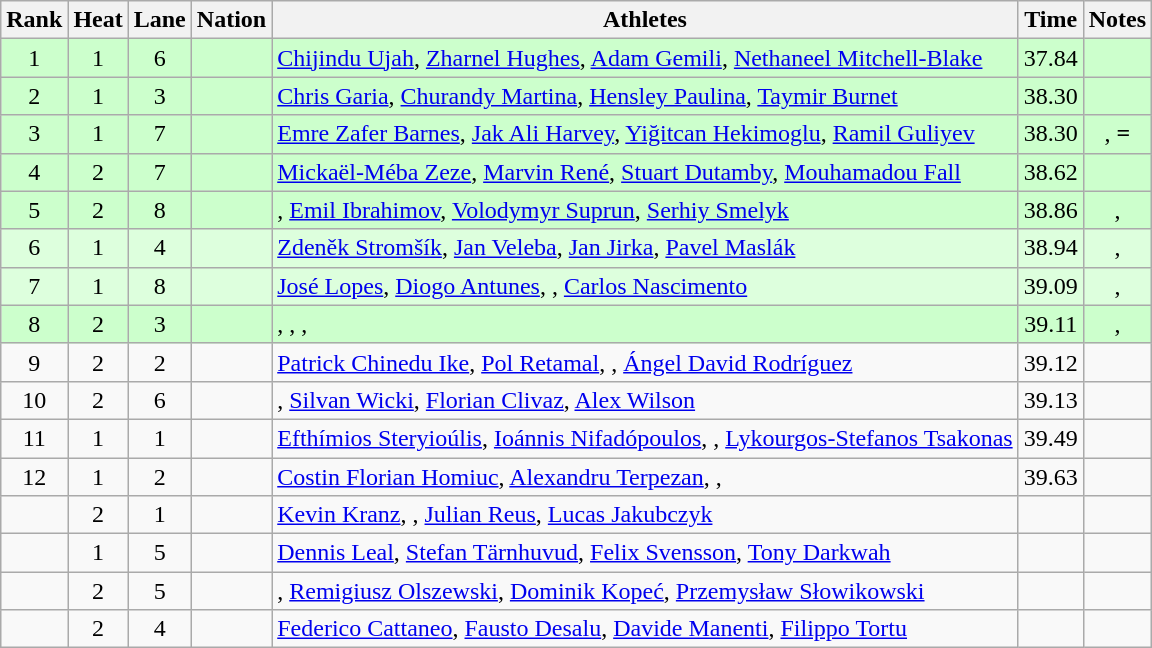<table class="wikitable sortable" style="text-align:center">
<tr>
<th>Rank</th>
<th>Heat</th>
<th>Lane</th>
<th>Nation</th>
<th>Athletes</th>
<th>Time</th>
<th>Notes</th>
</tr>
<tr bgcolor=ccffcc>
<td>1</td>
<td>1</td>
<td>6</td>
<td align=left></td>
<td align=left><a href='#'>Chijindu Ujah</a>, <a href='#'>Zharnel Hughes</a>, <a href='#'>Adam Gemili</a>, <a href='#'>Nethaneel Mitchell-Blake</a></td>
<td>37.84</td>
<td></td>
</tr>
<tr bgcolor=ccffcc>
<td>2</td>
<td>1</td>
<td>3</td>
<td align=left></td>
<td align=left><a href='#'>Chris Garia</a>, <a href='#'>Churandy Martina</a>, <a href='#'>Hensley Paulina</a>, <a href='#'>Taymir Burnet</a></td>
<td>38.30</td>
<td></td>
</tr>
<tr bgcolor=ccffcc>
<td>3</td>
<td>1</td>
<td>7</td>
<td align=left></td>
<td align=left><a href='#'>Emre Zafer Barnes</a>, <a href='#'>Jak Ali Harvey</a>, <a href='#'>Yiğitcan Hekimoglu</a>, <a href='#'>Ramil Guliyev</a></td>
<td>38.30</td>
<td>, <strong>=</strong></td>
</tr>
<tr bgcolor=ccffcc>
<td>4</td>
<td>2</td>
<td>7</td>
<td align=left></td>
<td align=left><a href='#'>Mickaël-Méba Zeze</a>, <a href='#'>Marvin René</a>, <a href='#'>Stuart Dutamby</a>, <a href='#'>Mouhamadou Fall</a></td>
<td>38.62</td>
<td></td>
</tr>
<tr bgcolor=ccffcc>
<td>5</td>
<td>2</td>
<td>8</td>
<td align=left></td>
<td align=left>, <a href='#'>Emil Ibrahimov</a>, <a href='#'>Volodymyr Suprun</a>, <a href='#'>Serhiy Smelyk</a></td>
<td>38.86</td>
<td>, </td>
</tr>
<tr bgcolor=ddffdd>
<td>6</td>
<td>1</td>
<td>4</td>
<td align=left></td>
<td align=left><a href='#'>Zdeněk Stromšík</a>, <a href='#'>Jan Veleba</a>, <a href='#'>Jan Jirka</a>, <a href='#'>Pavel Maslák</a></td>
<td>38.94</td>
<td>, </td>
</tr>
<tr bgcolor=ddffdd>
<td>7</td>
<td>1</td>
<td>8</td>
<td align=left></td>
<td align=left><a href='#'>José Lopes</a>, <a href='#'>Diogo Antunes</a>, , <a href='#'>Carlos Nascimento</a></td>
<td>39.09</td>
<td>, </td>
</tr>
<tr bgcolor=ccffcc>
<td>8</td>
<td>2</td>
<td>3</td>
<td align=left></td>
<td align=left>, , , </td>
<td>39.11</td>
<td>, <strong></strong></td>
</tr>
<tr>
<td>9</td>
<td>2</td>
<td>2</td>
<td align=left></td>
<td align=left><a href='#'>Patrick Chinedu Ike</a>, <a href='#'>Pol Retamal</a>, , <a href='#'>Ángel David Rodríguez</a></td>
<td>39.12</td>
<td></td>
</tr>
<tr>
<td>10</td>
<td>2</td>
<td>6</td>
<td align=left></td>
<td align=left>, <a href='#'>Silvan Wicki</a>, <a href='#'>Florian Clivaz</a>, <a href='#'>Alex Wilson</a></td>
<td>39.13</td>
<td></td>
</tr>
<tr>
<td>11</td>
<td>1</td>
<td>1</td>
<td align=left></td>
<td align=left><a href='#'>Efthímios Steryioúlis</a>, <a href='#'>Ioánnis Nifadópoulos</a>, , <a href='#'>Lykourgos-Stefanos Tsakonas</a></td>
<td>39.49</td>
<td></td>
</tr>
<tr>
<td>12</td>
<td>1</td>
<td>2</td>
<td align=left></td>
<td align=left><a href='#'>Costin Florian Homiuc</a>, <a href='#'>Alexandru Terpezan</a>, , </td>
<td>39.63</td>
<td></td>
</tr>
<tr>
<td></td>
<td>2</td>
<td>1</td>
<td align=left></td>
<td align=left><a href='#'>Kevin Kranz</a>, , <a href='#'>Julian Reus</a>, <a href='#'>Lucas Jakubczyk</a></td>
<td></td>
<td></td>
</tr>
<tr>
<td></td>
<td>1</td>
<td>5</td>
<td align=left></td>
<td align=left><a href='#'>Dennis Leal</a>, <a href='#'>Stefan Tärnhuvud</a>, <a href='#'>Felix Svensson</a>, <a href='#'>Tony Darkwah</a></td>
<td></td>
<td></td>
</tr>
<tr>
<td></td>
<td>2</td>
<td>5</td>
<td align=left></td>
<td align=left>, <a href='#'>Remigiusz Olszewski</a>, <a href='#'>Dominik Kopeć</a>, <a href='#'>Przemysław Słowikowski</a></td>
<td></td>
<td></td>
</tr>
<tr>
<td></td>
<td>2</td>
<td>4</td>
<td align=left></td>
<td align=left><a href='#'>Federico Cattaneo</a>, <a href='#'>Fausto Desalu</a>, <a href='#'>Davide Manenti</a>, <a href='#'>Filippo Tortu</a></td>
<td></td>
<td></td>
</tr>
</table>
